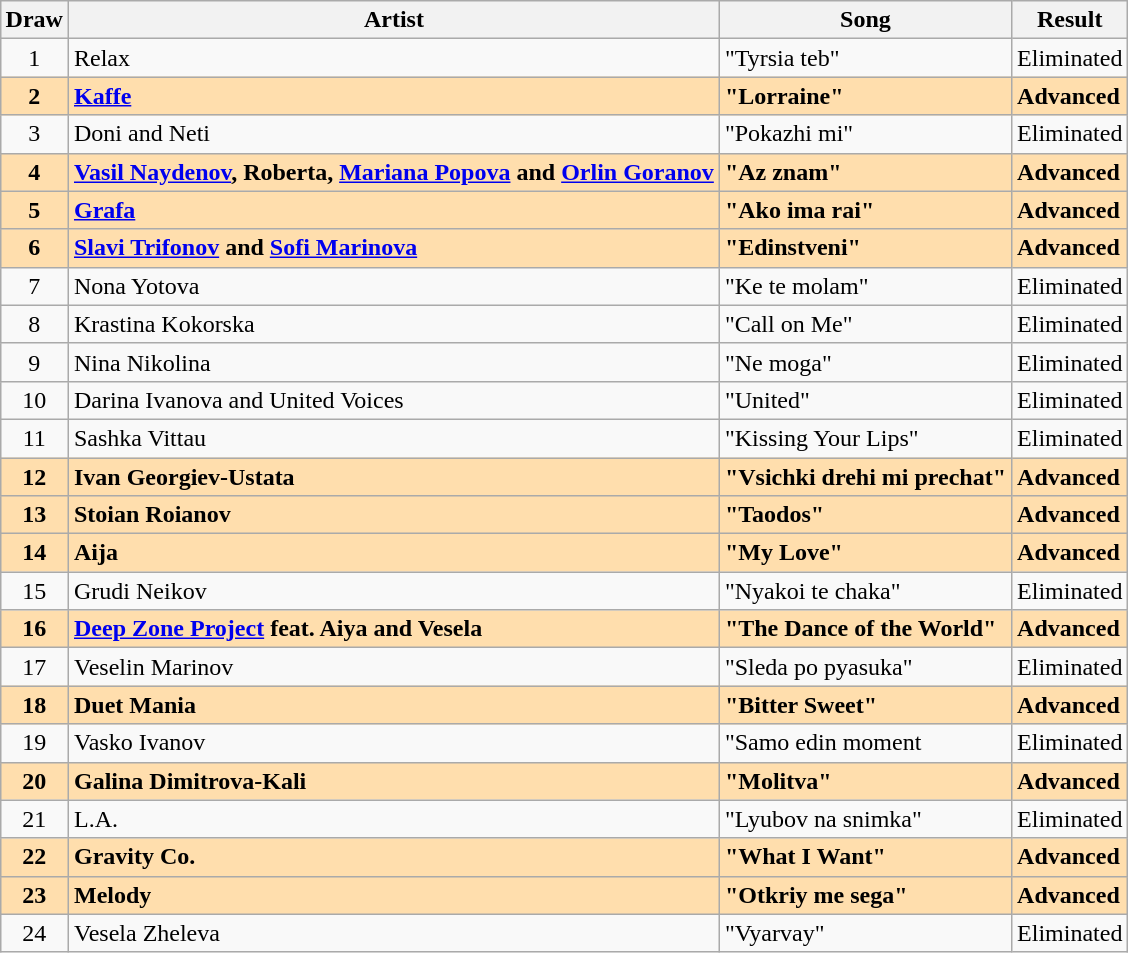<table class="sortable wikitable" style="margin: 1em auto 1em auto; text-align:center">
<tr>
<th>Draw</th>
<th>Artist</th>
<th>Song</th>
<th>Result</th>
</tr>
<tr>
<td>1</td>
<td align="left">Relax</td>
<td align="left">"Tyrsia teb"</td>
<td align="left">Eliminated</td>
</tr>
<tr style="font-weight:bold; background:navajowhite;">
<td>2</td>
<td align="left"><a href='#'>Kaffe</a></td>
<td align="left">"Lorraine"</td>
<td align="left">Advanced</td>
</tr>
<tr>
<td>3</td>
<td align="left">Doni and Neti</td>
<td align="left">"Pokazhi mi"</td>
<td align="left">Eliminated</td>
</tr>
<tr style="font-weight:bold; background:navajowhite;">
<td>4</td>
<td align="left"><a href='#'>Vasil Naydenov</a>, Roberta, <a href='#'>Mariana Popova</a> and <a href='#'>Orlin Goranov</a></td>
<td align="left">"Az znam"</td>
<td align="left">Advanced</td>
</tr>
<tr style="font-weight:bold; background:navajowhite;">
<td>5</td>
<td align="left"><a href='#'>Grafa</a></td>
<td align="left">"Ako ima rai"</td>
<td align="left">Advanced</td>
</tr>
<tr style="font-weight:bold; background:navajowhite;">
<td>6</td>
<td align="left"><a href='#'>Slavi Trifonov</a> and <a href='#'>Sofi Marinova</a></td>
<td align="left">"Edinstveni"</td>
<td align="left">Advanced</td>
</tr>
<tr>
<td>7</td>
<td align="left">Nona Yotova</td>
<td align="left">"Ke te molam"</td>
<td align="left">Eliminated</td>
</tr>
<tr>
<td>8</td>
<td align="left">Krastina Kokorska</td>
<td align="left">"Call on Me"</td>
<td align="left">Eliminated</td>
</tr>
<tr>
<td>9</td>
<td align="left">Nina Nikolina</td>
<td align="left">"Ne moga"</td>
<td align="left">Eliminated</td>
</tr>
<tr>
<td>10</td>
<td align="left">Darina Ivanova and United Voices</td>
<td align="left">"United"</td>
<td align="left">Eliminated</td>
</tr>
<tr>
<td>11</td>
<td align="left">Sashka Vittau</td>
<td align="left">"Kissing Your Lips"</td>
<td align="left">Eliminated</td>
</tr>
<tr style="font-weight:bold; background:navajowhite;">
<td>12</td>
<td align="left">Ivan Georgiev-Ustata</td>
<td align="left">"Vsichki drehi mi prechat"</td>
<td align="left">Advanced</td>
</tr>
<tr style="font-weight:bold; background:navajowhite;">
<td>13</td>
<td align="left">Stoian Roianov</td>
<td align="left">"Taodos"</td>
<td align="left">Advanced</td>
</tr>
<tr style="font-weight:bold; background:navajowhite;">
<td>14</td>
<td align="left">Aija</td>
<td align="left">"My Love"</td>
<td align="left">Advanced</td>
</tr>
<tr>
<td>15</td>
<td align="left">Grudi Neikov</td>
<td align="left">"Nyakoi te chaka"</td>
<td align="left">Eliminated</td>
</tr>
<tr style="font-weight:bold; background:navajowhite;">
<td>16</td>
<td align="left"><a href='#'>Deep Zone Project</a> feat. Aiya and Vesela</td>
<td align="left">"The Dance of the World"</td>
<td align="left">Advanced</td>
</tr>
<tr>
<td>17</td>
<td align="left">Veselin Marinov</td>
<td align="left">"Sleda po pyasuka"</td>
<td align="left">Eliminated</td>
</tr>
<tr style="font-weight:bold; background:navajowhite;">
<td>18</td>
<td align="left">Duet Mania</td>
<td align="left">"Bitter Sweet"</td>
<td align="left">Advanced</td>
</tr>
<tr>
<td>19</td>
<td align="left">Vasko Ivanov</td>
<td align="left">"Samo edin moment</td>
<td align="left">Eliminated</td>
</tr>
<tr style="font-weight:bold; background:navajowhite;">
<td>20</td>
<td align="left">Galina Dimitrova-Kali</td>
<td align="left">"Molitva"</td>
<td align="left">Advanced</td>
</tr>
<tr>
<td>21</td>
<td align="left">L.A.</td>
<td align="left">"Lyubov na snimka"</td>
<td>Eliminated</td>
</tr>
<tr style="font-weight:bold; background:navajowhite;">
<td>22</td>
<td align="left">Gravity Co.</td>
<td align="left">"What I Want"</td>
<td align="left">Advanced</td>
</tr>
<tr style="font-weight:bold; background:navajowhite;">
<td>23</td>
<td align="left">Melody</td>
<td align="left">"Otkriy me sega"</td>
<td align="left">Advanced</td>
</tr>
<tr>
<td>24</td>
<td align="left">Vesela Zheleva</td>
<td align="left">"Vyarvay"</td>
<td align="left">Eliminated</td>
</tr>
</table>
